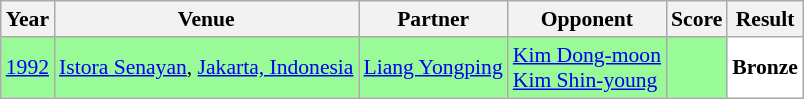<table class="sortable wikitable" style="font-size: 90%;">
<tr>
<th>Year</th>
<th>Venue</th>
<th>Partner</th>
<th>Opponent</th>
<th>Score</th>
<th>Result</th>
</tr>
<tr style="background:#98FB98">
<td align="center"><a href='#'>1992</a></td>
<td align="left"><a href='#'>Istora Senayan</a>, <a href='#'>Jakarta, Indonesia</a></td>
<td align="left"> <a href='#'>Liang Yongping</a></td>
<td align="left"> <a href='#'>Kim Dong-moon</a> <br>  <a href='#'>Kim Shin-young</a></td>
<td align="left"></td>
<td style="text-align:left; background:white"> <strong>Bronze</strong></td>
</tr>
</table>
